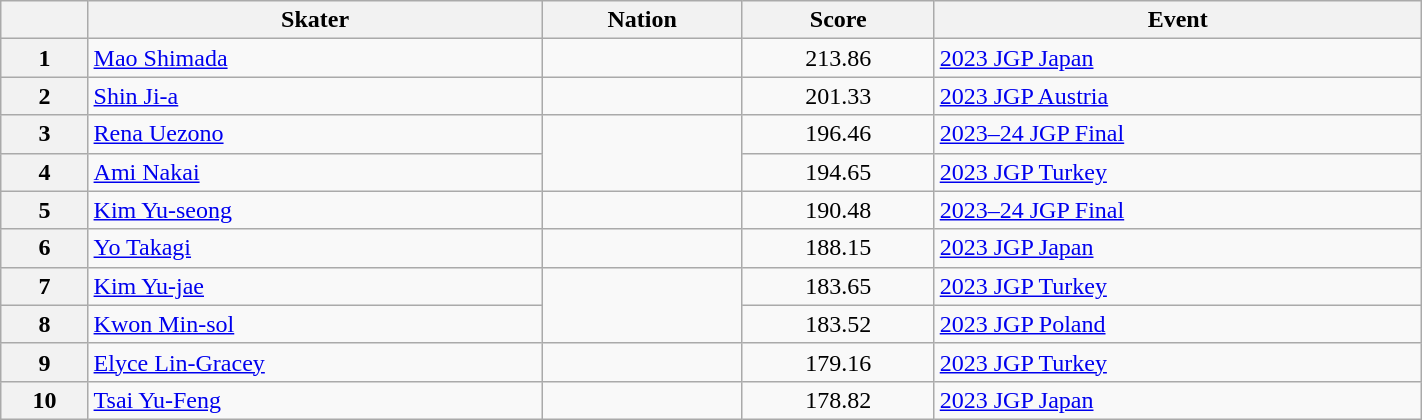<table class="wikitable sortable" style="text-align:left; width:75%">
<tr>
<th scope="col"></th>
<th scope="col">Skater</th>
<th scope="col">Nation</th>
<th scope="col">Score</th>
<th scope="col">Event</th>
</tr>
<tr>
<th scope="row">1</th>
<td><a href='#'>Mao Shimada</a></td>
<td></td>
<td style="text-align:center;">213.86</td>
<td><a href='#'>2023 JGP Japan</a></td>
</tr>
<tr>
<th scope="row">2</th>
<td><a href='#'>Shin Ji-a</a></td>
<td></td>
<td style="text-align:center;">201.33</td>
<td><a href='#'>2023 JGP Austria</a></td>
</tr>
<tr>
<th scope="row">3</th>
<td><a href='#'>Rena Uezono</a></td>
<td rowspan="2"></td>
<td style="text-align:center;">196.46</td>
<td><a href='#'>2023–24 JGP Final</a></td>
</tr>
<tr>
<th scope="row">4</th>
<td><a href='#'>Ami Nakai</a></td>
<td style="text-align:center;">194.65</td>
<td><a href='#'>2023 JGP Turkey</a></td>
</tr>
<tr>
<th scope="row">5</th>
<td><a href='#'>Kim Yu-seong</a></td>
<td></td>
<td style="text-align:center;">190.48</td>
<td><a href='#'>2023–24 JGP Final</a></td>
</tr>
<tr>
<th scope="row">6</th>
<td><a href='#'>Yo Takagi</a></td>
<td></td>
<td style="text-align:center;">188.15</td>
<td><a href='#'>2023 JGP Japan</a></td>
</tr>
<tr>
<th scope="row">7</th>
<td><a href='#'>Kim Yu-jae</a></td>
<td rowspan="2"></td>
<td style="text-align:center;">183.65</td>
<td><a href='#'>2023 JGP Turkey</a></td>
</tr>
<tr>
<th scope="row">8</th>
<td><a href='#'>Kwon Min-sol</a></td>
<td style="text-align:center;">183.52</td>
<td><a href='#'>2023 JGP Poland</a></td>
</tr>
<tr>
<th scope="row">9</th>
<td><a href='#'>Elyce Lin-Gracey</a></td>
<td></td>
<td style="text-align:center;">179.16</td>
<td><a href='#'>2023 JGP Turkey</a></td>
</tr>
<tr>
<th scope="row">10</th>
<td><a href='#'>Tsai Yu-Feng</a></td>
<td></td>
<td style="text-align:center;">178.82</td>
<td><a href='#'>2023 JGP Japan</a></td>
</tr>
</table>
